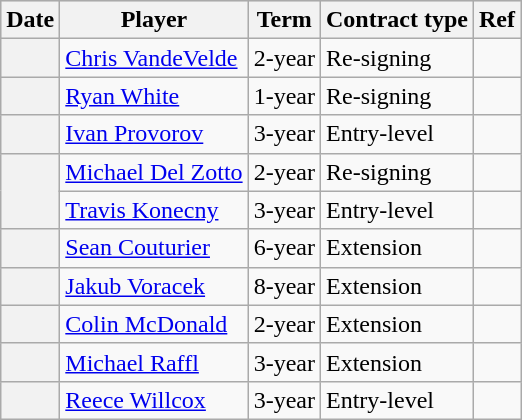<table class="wikitable plainrowheaders">
<tr style="background:#ddd; text-align:center;">
<th>Date</th>
<th>Player</th>
<th>Term</th>
<th>Contract type</th>
<th>Ref</th>
</tr>
<tr>
<th scope="row"></th>
<td><a href='#'>Chris VandeVelde</a></td>
<td>2-year</td>
<td>Re-signing</td>
<td></td>
</tr>
<tr>
<th scope="row"></th>
<td><a href='#'>Ryan White</a></td>
<td>1-year</td>
<td>Re-signing</td>
<td></td>
</tr>
<tr>
<th scope="row"></th>
<td><a href='#'>Ivan Provorov</a></td>
<td>3-year</td>
<td>Entry-level</td>
<td></td>
</tr>
<tr>
<th scope="row" rowspan=2></th>
<td><a href='#'>Michael Del Zotto</a></td>
<td>2-year</td>
<td>Re-signing</td>
<td></td>
</tr>
<tr>
<td><a href='#'>Travis Konecny</a></td>
<td>3-year</td>
<td>Entry-level</td>
<td></td>
</tr>
<tr>
<th scope="row"></th>
<td><a href='#'>Sean Couturier</a></td>
<td>6-year</td>
<td>Extension</td>
<td></td>
</tr>
<tr>
<th scope="row"></th>
<td><a href='#'>Jakub Voracek</a></td>
<td>8-year</td>
<td>Extension</td>
<td></td>
</tr>
<tr>
<th scope="row"></th>
<td><a href='#'>Colin McDonald</a></td>
<td>2-year</td>
<td>Extension</td>
<td></td>
</tr>
<tr>
<th scope="row"></th>
<td><a href='#'>Michael Raffl</a></td>
<td>3-year</td>
<td>Extension</td>
<td></td>
</tr>
<tr>
<th scope="row"></th>
<td><a href='#'>Reece Willcox</a></td>
<td>3-year</td>
<td>Entry-level</td>
<td></td>
</tr>
</table>
